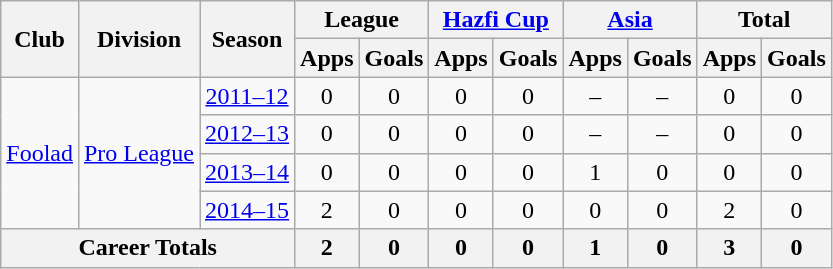<table class="wikitable" style="text-align: center;">
<tr>
<th rowspan="2">Club</th>
<th rowspan="2">Division</th>
<th rowspan="2">Season</th>
<th colspan="2">League</th>
<th colspan="2"><a href='#'>Hazfi Cup</a></th>
<th colspan="2"><a href='#'>Asia</a></th>
<th colspan="2">Total</th>
</tr>
<tr>
<th>Apps</th>
<th>Goals</th>
<th>Apps</th>
<th>Goals</th>
<th>Apps</th>
<th>Goals</th>
<th>Apps</th>
<th>Goals</th>
</tr>
<tr>
<td rowspan="4"><a href='#'>Foolad</a></td>
<td rowspan="4"><a href='#'>Pro League</a></td>
<td><a href='#'>2011–12</a></td>
<td>0</td>
<td>0</td>
<td>0</td>
<td>0</td>
<td>–</td>
<td>–</td>
<td>0</td>
<td>0</td>
</tr>
<tr>
<td><a href='#'>2012–13</a></td>
<td>0</td>
<td>0</td>
<td>0</td>
<td>0</td>
<td>–</td>
<td>–</td>
<td>0</td>
<td>0</td>
</tr>
<tr>
<td><a href='#'>2013–14</a></td>
<td>0</td>
<td>0</td>
<td>0</td>
<td>0</td>
<td>1</td>
<td>0</td>
<td>0</td>
<td>0</td>
</tr>
<tr>
<td><a href='#'>2014–15</a></td>
<td>2</td>
<td>0</td>
<td>0</td>
<td>0</td>
<td>0</td>
<td>0</td>
<td>2</td>
<td>0</td>
</tr>
<tr>
<th colspan=3>Career Totals</th>
<th>2</th>
<th>0</th>
<th>0</th>
<th>0</th>
<th>1</th>
<th>0</th>
<th>3</th>
<th>0</th>
</tr>
</table>
